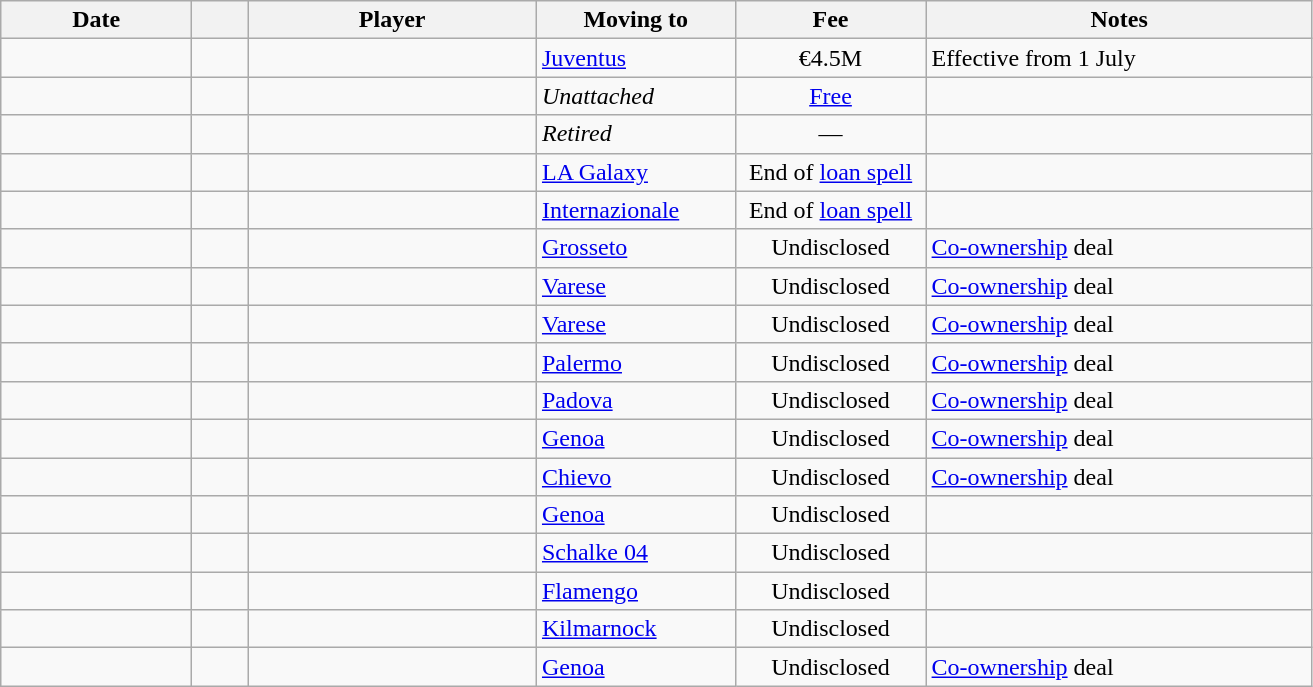<table class="wikitable sortable">
<tr>
<th style="width:120px;">Date</th>
<th style="width:30px;"></th>
<th style="width:185px;">Player</th>
<th style="width:125px;">Moving to</th>
<th style="width:120px;" class="unsortable">Fee</th>
<th style="width:250px;" class="unsortable">Notes</th>
</tr>
<tr>
<td></td>
<td align=center></td>
<td></td>
<td><a href='#'>Juventus</a></td>
<td align=center>€4.5M</td>
<td>Effective from 1 July</td>
</tr>
<tr>
<td></td>
<td align=center></td>
<td></td>
<td><em>Unattached</em></td>
<td align=center><a href='#'>Free</a></td>
<td></td>
</tr>
<tr>
<td></td>
<td align=center></td>
<td></td>
<td><em>Retired</em></td>
<td align=center>—</td>
<td></td>
</tr>
<tr>
<td></td>
<td align=center></td>
<td></td>
<td><a href='#'>LA Galaxy</a></td>
<td align=center>End of <a href='#'>loan spell</a></td>
<td></td>
</tr>
<tr>
<td></td>
<td align=center></td>
<td></td>
<td><a href='#'>Internazionale</a></td>
<td align=center>End of <a href='#'>loan spell</a></td>
<td></td>
</tr>
<tr>
<td></td>
<td align=center></td>
<td></td>
<td><a href='#'>Grosseto</a></td>
<td align=center>Undisclosed</td>
<td><a href='#'>Co-ownership</a> deal</td>
</tr>
<tr>
<td></td>
<td align=center></td>
<td></td>
<td><a href='#'>Varese</a></td>
<td align=center>Undisclosed</td>
<td><a href='#'>Co-ownership</a> deal</td>
</tr>
<tr>
<td></td>
<td align=center></td>
<td></td>
<td><a href='#'>Varese</a></td>
<td align=center>Undisclosed</td>
<td><a href='#'>Co-ownership</a> deal</td>
</tr>
<tr>
<td></td>
<td align=center></td>
<td></td>
<td><a href='#'>Palermo</a></td>
<td align=center>Undisclosed</td>
<td><a href='#'>Co-ownership</a> deal</td>
</tr>
<tr>
<td></td>
<td align=center></td>
<td></td>
<td><a href='#'>Padova</a></td>
<td align=center>Undisclosed</td>
<td><a href='#'>Co-ownership</a> deal</td>
</tr>
<tr>
<td></td>
<td align=center></td>
<td></td>
<td><a href='#'>Genoa</a></td>
<td align=center>Undisclosed</td>
<td><a href='#'>Co-ownership</a> deal</td>
</tr>
<tr>
<td></td>
<td align=center></td>
<td></td>
<td><a href='#'>Chievo</a></td>
<td align=center>Undisclosed</td>
<td><a href='#'>Co-ownership</a> deal</td>
</tr>
<tr>
<td></td>
<td align=center></td>
<td></td>
<td><a href='#'>Genoa</a></td>
<td align=center>Undisclosed</td>
<td></td>
</tr>
<tr>
<td></td>
<td align=center></td>
<td></td>
<td><a href='#'>Schalke 04</a></td>
<td align=center>Undisclosed</td>
<td></td>
</tr>
<tr>
<td></td>
<td align=center></td>
<td></td>
<td><a href='#'>Flamengo</a></td>
<td align=center>Undisclosed</td>
<td></td>
</tr>
<tr>
<td></td>
<td align=center></td>
<td></td>
<td><a href='#'>Kilmarnock</a></td>
<td align=center>Undisclosed</td>
<td></td>
</tr>
<tr>
<td></td>
<td align=center></td>
<td></td>
<td><a href='#'>Genoa</a></td>
<td align=center>Undisclosed</td>
<td><a href='#'>Co-ownership</a> deal</td>
</tr>
</table>
